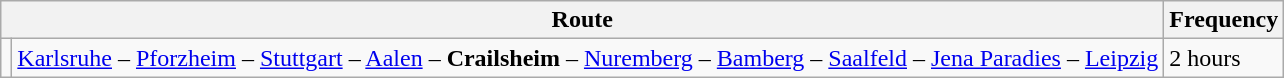<table class="wikitable">
<tr>
<th colspan="2">Route</th>
<th>Frequency</th>
</tr>
<tr>
<td></td>
<td><a href='#'>Karlsruhe</a> – <a href='#'>Pforzheim</a> – <a href='#'>Stuttgart</a> – <a href='#'>Aalen</a> – <strong>Crailsheim</strong> – <a href='#'>Nuremberg</a> – <a href='#'>Bamberg</a> – <a href='#'>Saalfeld</a> – <a href='#'>Jena Paradies</a> – <a href='#'>Leipzig</a></td>
<td>2 hours</td>
</tr>
</table>
